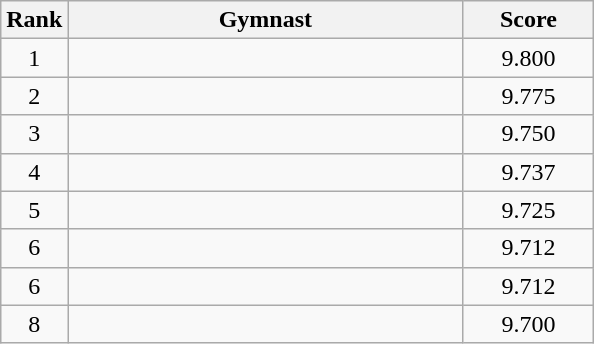<table class="wikitable" style="text-align:center">
<tr>
<th>Rank</th>
<th style="width:16em">Gymnast</th>
<th style="width:5em">Score</th>
</tr>
<tr>
<td>1</td>
<td align=left></td>
<td>9.800</td>
</tr>
<tr>
<td>2</td>
<td align=left></td>
<td>9.775</td>
</tr>
<tr>
<td>3</td>
<td align=left></td>
<td>9.750</td>
</tr>
<tr>
<td>4</td>
<td align=left></td>
<td>9.737</td>
</tr>
<tr>
<td>5</td>
<td align=left></td>
<td>9.725</td>
</tr>
<tr>
<td>6</td>
<td align=left></td>
<td>9.712</td>
</tr>
<tr>
<td>6</td>
<td align=left></td>
<td>9.712</td>
</tr>
<tr>
<td>8</td>
<td align=left></td>
<td>9.700</td>
</tr>
</table>
